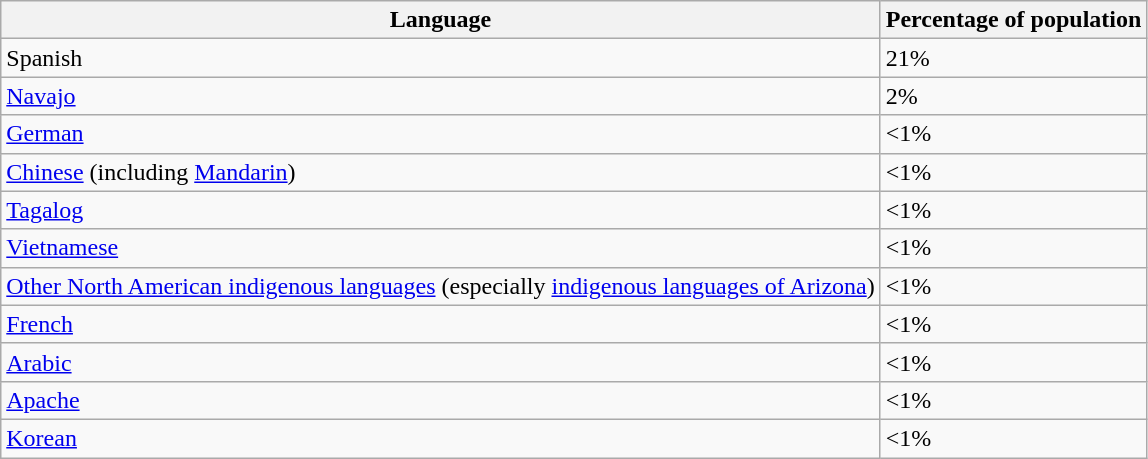<table class="wikitable sortable" style="margin-left:1em; float:center">
<tr>
<th>Language</th>
<th>Percentage of population</th>
</tr>
<tr>
<td>Spanish</td>
<td>21%</td>
</tr>
<tr>
<td><a href='#'>Navajo</a></td>
<td>2%</td>
</tr>
<tr>
<td><a href='#'>German</a></td>
<td><1%</td>
</tr>
<tr>
<td><a href='#'>Chinese</a> (including <a href='#'>Mandarin</a>)</td>
<td><1%</td>
</tr>
<tr>
<td><a href='#'>Tagalog</a></td>
<td><1%</td>
</tr>
<tr>
<td><a href='#'>Vietnamese</a></td>
<td><1%</td>
</tr>
<tr>
<td><a href='#'>Other North American indigenous languages</a> (especially <a href='#'>indigenous languages of Arizona</a>)</td>
<td><1%</td>
</tr>
<tr>
<td><a href='#'>French</a></td>
<td><1%</td>
</tr>
<tr>
<td><a href='#'>Arabic</a></td>
<td><1%</td>
</tr>
<tr>
<td><a href='#'>Apache</a></td>
<td><1%</td>
</tr>
<tr>
<td><a href='#'>Korean</a></td>
<td><1%</td>
</tr>
</table>
